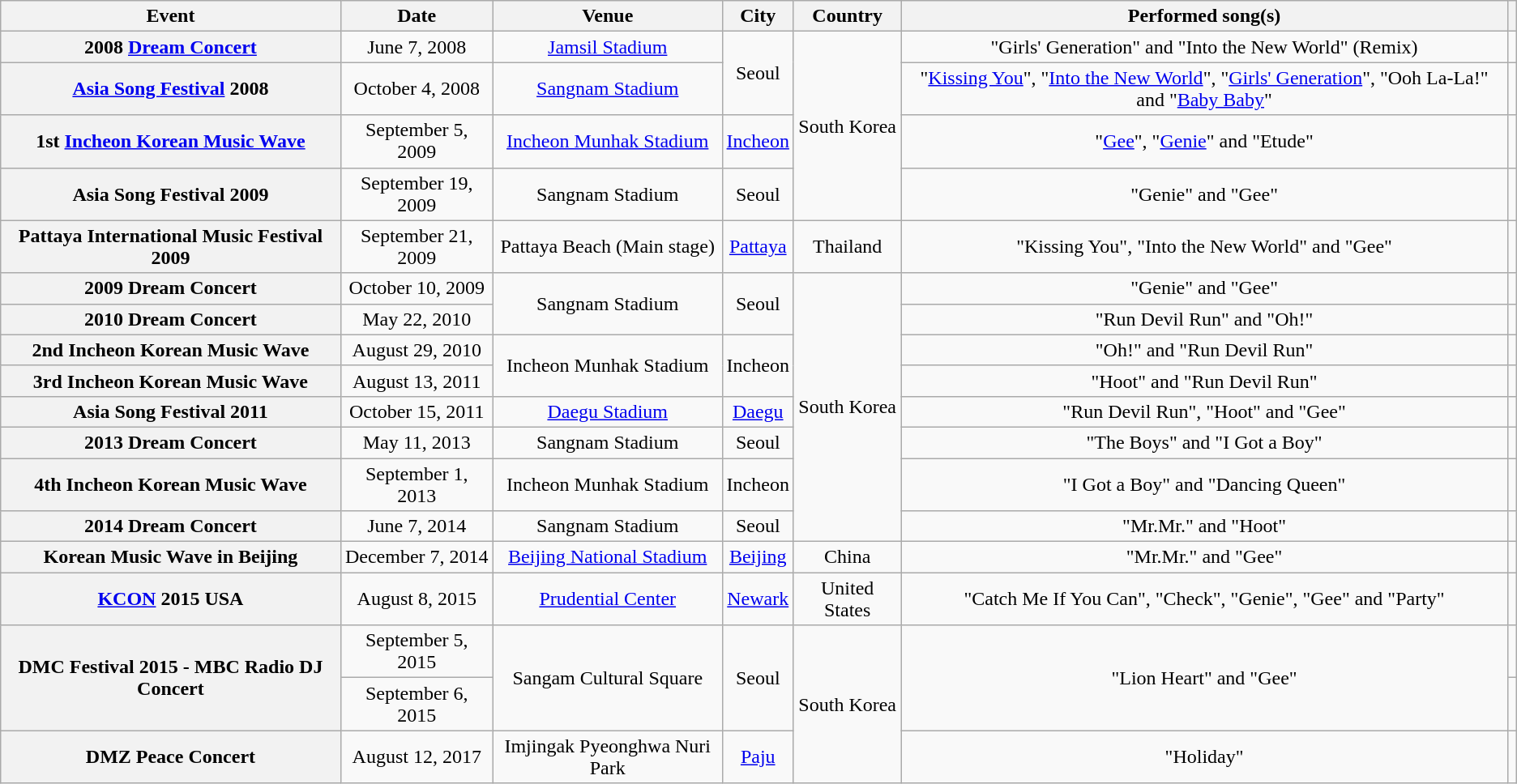<table class="wikitable sortable plainrowheaders" style="text-align:center;">
<tr>
<th scope="col">Event</th>
<th scope="col">Date</th>
<th scope="col">Venue</th>
<th scope="col">City</th>
<th scope="col">Country</th>
<th scope="col" style="width:40%">Performed song(s)</th>
<th class="unsortable" scope="col"></th>
</tr>
<tr>
<th scope="row">2008 <a href='#'>Dream Concert</a></th>
<td>June 7, 2008</td>
<td><a href='#'>Jamsil Stadium</a></td>
<td rowspan="2">Seoul</td>
<td rowspan="4">South Korea</td>
<td>"Girls' Generation" and "Into the New World" (Remix)</td>
<td></td>
</tr>
<tr>
<th scope="row"><a href='#'>Asia Song Festival</a> 2008</th>
<td>October 4, 2008</td>
<td><a href='#'>Sangnam Stadium</a></td>
<td>"<a href='#'>Kissing You</a>", "<a href='#'>Into the New World</a>", "<a href='#'>Girls' Generation</a>", "Ooh La-La!" and "<a href='#'>Baby Baby</a>"</td>
<td></td>
</tr>
<tr>
<th scope="row">1st <a href='#'>Incheon Korean Music Wave</a></th>
<td>September 5, 2009</td>
<td><a href='#'>Incheon Munhak Stadium</a></td>
<td><a href='#'>Incheon</a></td>
<td>"<a href='#'>Gee</a>", "<a href='#'>Genie</a>" and "Etude"</td>
<td></td>
</tr>
<tr>
<th scope="row">Asia Song Festival 2009</th>
<td>September 19, 2009</td>
<td>Sangnam Stadium</td>
<td>Seoul</td>
<td>"Genie" and "Gee"</td>
<td></td>
</tr>
<tr>
<th scope="row">Pattaya International Music Festival 2009</th>
<td>September 21, 2009</td>
<td>Pattaya Beach (Main stage)</td>
<td><a href='#'>Pattaya</a></td>
<td>Thailand</td>
<td>"Kissing You", "Into the New World" and "Gee"</td>
<td></td>
</tr>
<tr>
<th scope="row">2009 Dream Concert</th>
<td>October 10, 2009</td>
<td rowspan="2">Sangnam Stadium</td>
<td rowspan="2">Seoul</td>
<td rowspan="8">South Korea</td>
<td>"Genie" and "Gee"</td>
<td></td>
</tr>
<tr>
<th scope="row">2010 Dream Concert</th>
<td>May 22, 2010</td>
<td>"Run Devil Run" and "Oh!"</td>
<td></td>
</tr>
<tr>
<th scope="row">2nd Incheon Korean Music Wave</th>
<td>August 29, 2010</td>
<td rowspan="2">Incheon Munhak Stadium</td>
<td rowspan="2">Incheon</td>
<td>"Oh!" and "Run Devil Run"</td>
<td></td>
</tr>
<tr>
<th scope="row">3rd Incheon Korean Music Wave</th>
<td>August 13, 2011</td>
<td>"Hoot" and "Run Devil Run"</td>
<td></td>
</tr>
<tr>
<th scope="row">Asia Song Festival 2011</th>
<td>October 15, 2011</td>
<td><a href='#'>Daegu Stadium</a></td>
<td><a href='#'>Daegu</a></td>
<td>"Run Devil Run", "Hoot" and "Gee"</td>
<td></td>
</tr>
<tr>
<th scope="row">2013 Dream Concert</th>
<td>May 11, 2013</td>
<td>Sangnam Stadium</td>
<td>Seoul</td>
<td>"The Boys" and "I Got a Boy"</td>
<td></td>
</tr>
<tr>
<th scope="row">4th Incheon Korean Music Wave</th>
<td>September 1, 2013</td>
<td>Incheon Munhak Stadium</td>
<td>Incheon</td>
<td>"I Got a Boy" and "Dancing Queen"</td>
<td></td>
</tr>
<tr>
<th scope="row">2014 Dream Concert</th>
<td>June 7, 2014</td>
<td>Sangnam Stadium</td>
<td>Seoul</td>
<td>"Mr.Mr." and "Hoot"</td>
<td></td>
</tr>
<tr>
<th scope="row">Korean Music Wave in Beijing</th>
<td>December 7, 2014</td>
<td><a href='#'>Beijing National Stadium</a></td>
<td><a href='#'>Beijing</a></td>
<td>China</td>
<td>"Mr.Mr." and "Gee"</td>
<td></td>
</tr>
<tr>
<th scope="row"><a href='#'>KCON</a> 2015 USA</th>
<td>August 8, 2015</td>
<td><a href='#'>Prudential Center</a></td>
<td><a href='#'>Newark</a></td>
<td>United States</td>
<td>"Catch Me If You Can", "Check", "Genie", "Gee" and "Party"</td>
<td></td>
</tr>
<tr>
<th rowspan="2" scope="row">DMC Festival 2015 - MBC Radio DJ Concert</th>
<td>September 5, 2015</td>
<td rowspan="2">Sangam Cultural Square</td>
<td rowspan="2">Seoul</td>
<td rowspan="3">South Korea</td>
<td rowspan="2">"Lion Heart" and "Gee"</td>
<td></td>
</tr>
<tr>
<td>September 6, 2015</td>
<td></td>
</tr>
<tr>
<th scope="row">DMZ Peace Concert</th>
<td>August 12, 2017</td>
<td>Imjingak Pyeonghwa Nuri Park</td>
<td><a href='#'>Paju</a></td>
<td>"Holiday"</td>
<td></td>
</tr>
</table>
